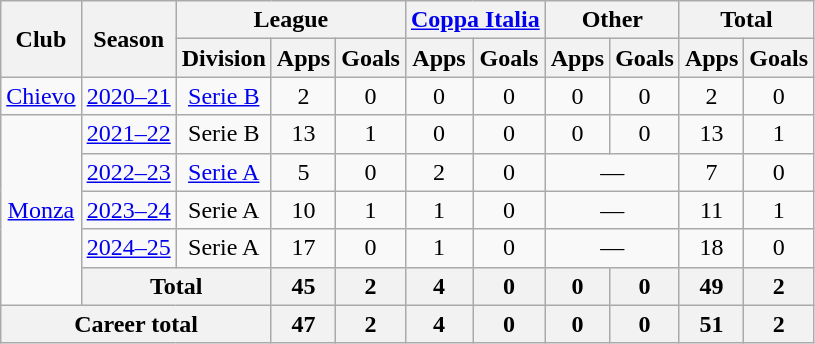<table class="wikitable" style="text-align:center">
<tr>
<th rowspan="2">Club</th>
<th rowspan="2">Season</th>
<th colspan="3">League</th>
<th colspan="2"><a href='#'>Coppa Italia</a></th>
<th colspan="2">Other</th>
<th colspan="2">Total</th>
</tr>
<tr>
<th>Division</th>
<th>Apps</th>
<th>Goals</th>
<th>Apps</th>
<th>Goals</th>
<th>Apps</th>
<th>Goals</th>
<th>Apps</th>
<th>Goals</th>
</tr>
<tr>
<td><a href='#'>Chievo</a></td>
<td><a href='#'>2020–21</a></td>
<td><a href='#'>Serie B</a></td>
<td>2</td>
<td>0</td>
<td>0</td>
<td>0</td>
<td>0</td>
<td>0</td>
<td>2</td>
<td>0</td>
</tr>
<tr>
<td rowspan="5"><a href='#'>Monza</a></td>
<td><a href='#'>2021–22</a></td>
<td>Serie B</td>
<td>13</td>
<td>1</td>
<td>0</td>
<td>0</td>
<td>0</td>
<td>0</td>
<td>13</td>
<td>1</td>
</tr>
<tr>
<td><a href='#'>2022–23</a></td>
<td><a href='#'>Serie A</a></td>
<td>5</td>
<td>0</td>
<td>2</td>
<td>0</td>
<td colspan="2">—</td>
<td>7</td>
<td>0</td>
</tr>
<tr>
<td><a href='#'>2023–24</a></td>
<td>Serie A</td>
<td>10</td>
<td>1</td>
<td>1</td>
<td>0</td>
<td colspan="2">—</td>
<td>11</td>
<td>1</td>
</tr>
<tr>
<td><a href='#'>2024–25</a></td>
<td>Serie A</td>
<td>17</td>
<td>0</td>
<td>1</td>
<td>0</td>
<td colspan="2">—</td>
<td>18</td>
<td>0</td>
</tr>
<tr>
<th colspan="2">Total</th>
<th>45</th>
<th>2</th>
<th>4</th>
<th>0</th>
<th>0</th>
<th>0</th>
<th>49</th>
<th>2</th>
</tr>
<tr>
<th colspan="3">Career total</th>
<th>47</th>
<th>2</th>
<th>4</th>
<th>0</th>
<th>0</th>
<th>0</th>
<th>51</th>
<th>2</th>
</tr>
</table>
